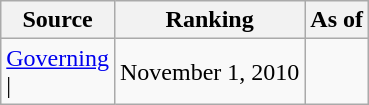<table class="wikitable" style="text-align:center">
<tr>
<th>Source</th>
<th>Ranking</th>
<th>As of</th>
</tr>
<tr>
<td align=left><a href='#'>Governing</a><br>| </td>
<td>November 1, 2010</td>
</tr>
</table>
